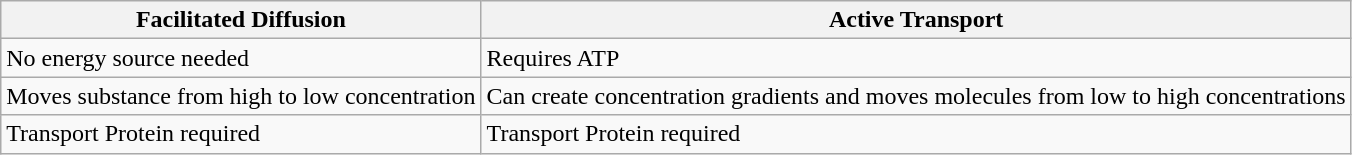<table class="wikitable">
<tr>
<th>Facilitated Diffusion</th>
<th>Active Transport</th>
</tr>
<tr>
<td>No energy source needed</td>
<td>Requires ATP</td>
</tr>
<tr>
<td>Moves substance from high to low concentration</td>
<td>Can create concentration gradients and moves molecules from low to high concentrations</td>
</tr>
<tr>
<td>Transport Protein required</td>
<td>Transport Protein required</td>
</tr>
</table>
